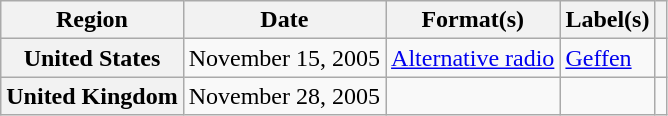<table class="wikitable plainrowheaders">
<tr>
<th scope="col">Region</th>
<th scope="col">Date</th>
<th scope="col">Format(s)</th>
<th scope="col">Label(s)</th>
<th scope="col"></th>
</tr>
<tr>
<th scope="row">United States</th>
<td>November 15, 2005</td>
<td><a href='#'>Alternative radio</a></td>
<td><a href='#'>Geffen</a></td>
<td></td>
</tr>
<tr>
<th scope="row">United Kingdom</th>
<td>November 28, 2005</td>
<td></td>
<td></td>
<td></td>
</tr>
</table>
